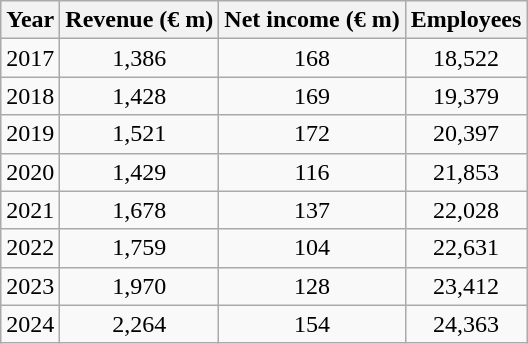<table class="wikitable float-left" style="text-align: center;">
<tr>
<th>Year</th>
<th>Revenue (€ m)</th>
<th>Net income (€ m)</th>
<th>Employees</th>
</tr>
<tr>
<td>2017</td>
<td>1,386</td>
<td>168</td>
<td>18,522</td>
</tr>
<tr>
<td>2018</td>
<td>1,428</td>
<td>169</td>
<td>19,379</td>
</tr>
<tr>
<td>2019</td>
<td>1,521</td>
<td>172</td>
<td>20,397</td>
</tr>
<tr>
<td>2020</td>
<td>1,429</td>
<td>116</td>
<td>21,853</td>
</tr>
<tr>
<td>2021</td>
<td>1,678</td>
<td>137</td>
<td>22,028</td>
</tr>
<tr>
<td>2022</td>
<td>1,759</td>
<td>104</td>
<td>22,631</td>
</tr>
<tr>
<td>2023</td>
<td>1,970</td>
<td>128</td>
<td>23,412</td>
</tr>
<tr>
<td>2024</td>
<td>2,264</td>
<td>154</td>
<td>24,363</td>
</tr>
</table>
